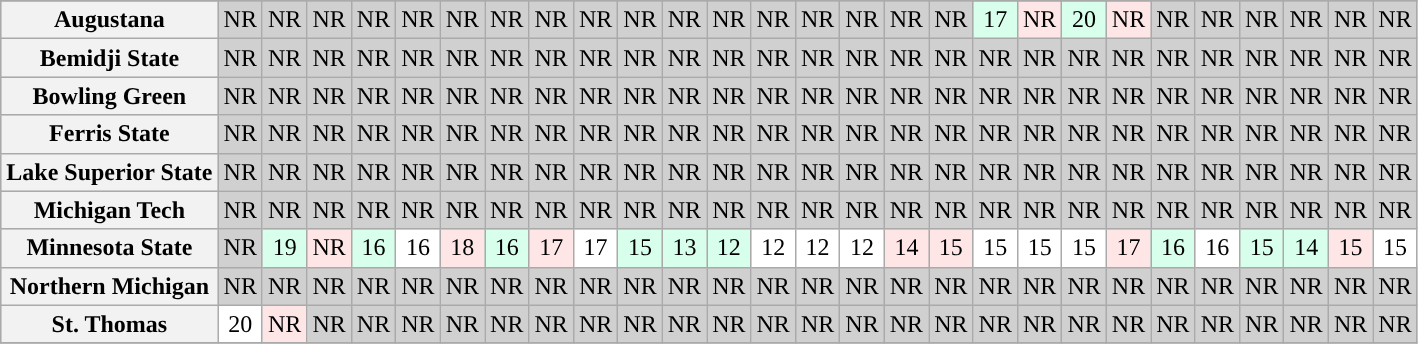<table class="wikitable sortable" style="text-align: center;">
<tr>
</tr>
<tr bgcolor=d0d0d0>
<th>Augustana</th>
<td>NR</td>
<td>NR</td>
<td>NR</td>
<td>NR</td>
<td>NR</td>
<td>NR</td>
<td>NR</td>
<td>NR</td>
<td>NR</td>
<td>NR</td>
<td>NR</td>
<td>NR</td>
<td>NR</td>
<td>NR</td>
<td>NR</td>
<td>NR</td>
<td>NR</td>
<td bgcolor=D8FFEB>17</td>
<td bgcolor=FFE6E6>NR</td>
<td bgcolor=D8FFEB>20</td>
<td bgcolor=FFE6E6>NR</td>
<td>NR</td>
<td>NR</td>
<td>NR</td>
<td>NR</td>
<td>NR</td>
<td>NR</td>
</tr>
<tr bgcolor=d0d0d0>
<th>Bemidji State</th>
<td>NR</td>
<td>NR</td>
<td>NR</td>
<td>NR</td>
<td>NR</td>
<td>NR</td>
<td>NR</td>
<td>NR</td>
<td>NR</td>
<td>NR</td>
<td>NR</td>
<td>NR</td>
<td>NR</td>
<td>NR</td>
<td>NR</td>
<td>NR</td>
<td>NR</td>
<td>NR</td>
<td>NR</td>
<td>NR</td>
<td>NR</td>
<td>NR</td>
<td>NR</td>
<td>NR</td>
<td>NR</td>
<td>NR</td>
<td>NR</td>
</tr>
<tr bgcolor=d0d0d0>
<th>Bowling Green</th>
<td>NR</td>
<td>NR</td>
<td>NR</td>
<td>NR</td>
<td>NR</td>
<td>NR</td>
<td>NR</td>
<td>NR</td>
<td>NR</td>
<td>NR</td>
<td>NR</td>
<td>NR</td>
<td>NR</td>
<td>NR</td>
<td>NR</td>
<td>NR</td>
<td>NR</td>
<td>NR</td>
<td>NR</td>
<td>NR</td>
<td>NR</td>
<td>NR</td>
<td>NR</td>
<td>NR</td>
<td>NR</td>
<td>NR</td>
<td>NR</td>
</tr>
<tr bgcolor=d0d0d0>
<th>Ferris State</th>
<td>NR</td>
<td>NR</td>
<td>NR</td>
<td>NR</td>
<td>NR</td>
<td>NR</td>
<td>NR</td>
<td>NR</td>
<td>NR</td>
<td>NR</td>
<td>NR</td>
<td>NR</td>
<td>NR</td>
<td>NR</td>
<td>NR</td>
<td>NR</td>
<td>NR</td>
<td>NR</td>
<td>NR</td>
<td>NR</td>
<td>NR</td>
<td>NR</td>
<td>NR</td>
<td>NR</td>
<td>NR</td>
<td>NR</td>
<td>NR</td>
</tr>
<tr bgcolor=d0d0d0>
<th>Lake Superior State</th>
<td>NR</td>
<td>NR</td>
<td>NR</td>
<td>NR</td>
<td>NR</td>
<td>NR</td>
<td>NR</td>
<td>NR</td>
<td>NR</td>
<td>NR</td>
<td>NR</td>
<td>NR</td>
<td>NR</td>
<td>NR</td>
<td>NR</td>
<td>NR</td>
<td>NR</td>
<td>NR</td>
<td>NR</td>
<td>NR</td>
<td>NR</td>
<td>NR</td>
<td>NR</td>
<td>NR</td>
<td>NR</td>
<td>NR</td>
<td>NR</td>
</tr>
<tr bgcolor=d0d0d0>
<th>Michigan Tech</th>
<td>NR</td>
<td>NR</td>
<td>NR</td>
<td>NR</td>
<td>NR</td>
<td>NR</td>
<td>NR</td>
<td>NR</td>
<td>NR</td>
<td>NR</td>
<td>NR</td>
<td>NR</td>
<td>NR</td>
<td>NR</td>
<td>NR</td>
<td>NR</td>
<td>NR</td>
<td>NR</td>
<td>NR</td>
<td>NR</td>
<td>NR</td>
<td>NR</td>
<td>NR</td>
<td>NR</td>
<td>NR</td>
<td>NR</td>
<td>NR</td>
</tr>
<tr bgcolor=d0d0d0>
<th>Minnesota State</th>
<td>NR</td>
<td bgcolor=D8FFEB>19</td>
<td bgcolor=FFE6E6>NR</td>
<td bgcolor=D8FFEB>16</td>
<td bgcolor=FFFFFF>16</td>
<td bgcolor=FFE6E6>18</td>
<td bgcolor=D8FFEB>16</td>
<td bgcolor=FFE6E6>17</td>
<td bgcolor=FFFFFF>17</td>
<td bgcolor=D8FFEB>15</td>
<td bgcolor=D8FFEB>13</td>
<td bgcolor=D8FFEB>12</td>
<td bgcolor=FFFFFF>12</td>
<td bgcolor=FFFFFF>12</td>
<td bgcolor=FFFFFF>12</td>
<td bgcolor=FFE6E6>14</td>
<td bgcolor=FFE6E6>15</td>
<td bgcolor=FFFFFF>15</td>
<td bgcolor=FFFFFF>15</td>
<td bgcolor=FFFFFF>15</td>
<td bgcolor=FFE6E6>17</td>
<td bgcolor=D8FFEB>16</td>
<td bgcolor=FFFFFF>16</td>
<td bgcolor=D8FFEB>15</td>
<td bgcolor=D8FFEB>14</td>
<td bgcolor=FFE6E6>15</td>
<td bgcolor=FFFFFF>15</td>
</tr>
<tr bgcolor=d0d0d0>
<th>Northern Michigan</th>
<td>NR</td>
<td>NR</td>
<td>NR</td>
<td>NR</td>
<td>NR</td>
<td>NR</td>
<td>NR</td>
<td>NR</td>
<td>NR</td>
<td>NR</td>
<td>NR</td>
<td>NR</td>
<td>NR</td>
<td>NR</td>
<td>NR</td>
<td>NR</td>
<td>NR</td>
<td>NR</td>
<td>NR</td>
<td>NR</td>
<td>NR</td>
<td>NR</td>
<td>NR</td>
<td>NR</td>
<td>NR</td>
<td>NR</td>
<td>NR</td>
</tr>
<tr bgcolor=d0d0d0>
<th>St. Thomas</th>
<td bgcolor=ffffff>20</td>
<td bgcolor=FFE6E6>NR</td>
<td>NR</td>
<td>NR</td>
<td>NR</td>
<td>NR</td>
<td>NR</td>
<td>NR</td>
<td>NR</td>
<td>NR</td>
<td>NR</td>
<td>NR</td>
<td>NR</td>
<td>NR</td>
<td>NR</td>
<td>NR</td>
<td>NR</td>
<td>NR</td>
<td>NR</td>
<td>NR</td>
<td>NR</td>
<td>NR</td>
<td>NR</td>
<td>NR</td>
<td>NR</td>
<td>NR</td>
<td>NR</td>
</tr>
<tr>
</tr>
</table>
